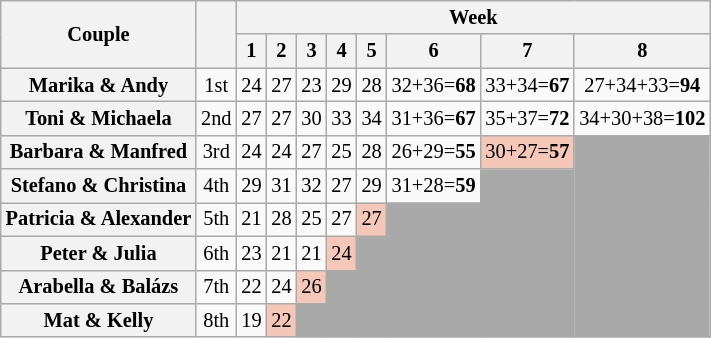<table class="wikitable sortable" style="text-align:center; font-size:85%">
<tr>
<th rowspan="2" scope="col">Couple</th>
<th rowspan="2" scope="col"></th>
<th colspan="8">Week</th>
</tr>
<tr>
<th scope="col">1</th>
<th scope="col">2</th>
<th scope="col">3</th>
<th scope="col">4</th>
<th scope="col">5</th>
<th scope="col">6</th>
<th scope="col">7</th>
<th scope="col">8</th>
</tr>
<tr>
<th scope="row">Marika & Andy</th>
<td>1st</td>
<td>24</td>
<td>27</td>
<td>23</td>
<td>29</td>
<td>28</td>
<td>32+36=<strong>68</strong></td>
<td>33+34=<strong>67</strong></td>
<td>27+34+33=<strong>94</strong></td>
</tr>
<tr>
<th scope="row">Toni & Michaela</th>
<td>2nd</td>
<td>27</td>
<td>27</td>
<td>30</td>
<td>33</td>
<td>34</td>
<td>31+36=<strong>67</strong></td>
<td>35+37=<strong>72</strong></td>
<td>34+30+38=<strong>102</strong></td>
</tr>
<tr>
<th scope="row">Barbara & Manfred</th>
<td>3rd</td>
<td>24</td>
<td>24</td>
<td>27</td>
<td>25</td>
<td>28</td>
<td>26+29=<strong>55</strong></td>
<td bgcolor="f4c7b8">30+27=<strong>57</strong></td>
<td rowspan="6" bgcolor="darkgray"></td>
</tr>
<tr>
<th scope="row">Stefano & Christina</th>
<td>4th</td>
<td>29</td>
<td>31</td>
<td>32</td>
<td>27</td>
<td>29</td>
<td>31+28=<strong>59</strong></td>
<td rowspan="5" bgcolor="darkgray"></td>
</tr>
<tr>
<th scope="row">Patricia & Alexander</th>
<td>5th</td>
<td>21</td>
<td>28</td>
<td>25</td>
<td>27</td>
<td bgcolor="f4c7b8">27</td>
<td rowspan="4" bgcolor="darkgray"></td>
</tr>
<tr>
<th scope="row">Peter & Julia</th>
<td>6th</td>
<td>23</td>
<td>21</td>
<td>21</td>
<td bgcolor="f4c7b8">24</td>
<td rowspan="3" bgcolor="darkgray"></td>
</tr>
<tr>
<th scope="row">Arabella & Balázs</th>
<td>7th</td>
<td>22</td>
<td>24</td>
<td bgcolor="f4c7b8">26</td>
<td rowspan="2" bgcolor="darkgray"></td>
</tr>
<tr>
<th scope="row">Mat & Kelly</th>
<td>8th</td>
<td>19</td>
<td bgcolor="f4c7b8">22</td>
<td bgcolor="darkgray"></td>
</tr>
</table>
